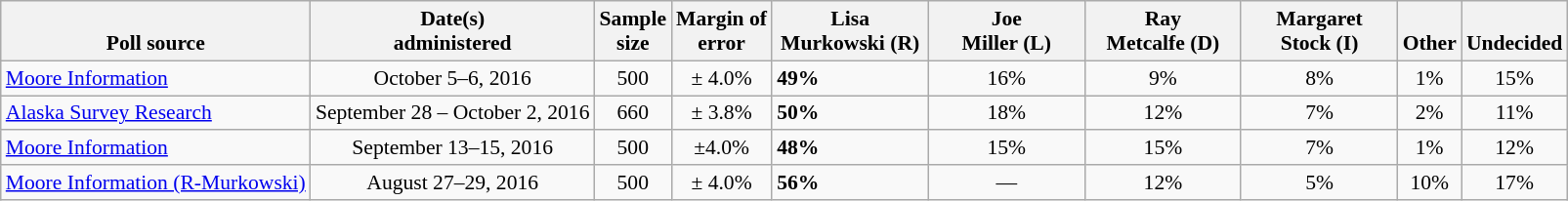<table class="wikitable" style="font-size:90%;">
<tr valign= bottom>
<th>Poll source</th>
<th>Date(s)<br>administered</th>
<th>Sample<br>size</th>
<th>Margin of<br>error</th>
<th style="width:100px;">Lisa<br>Murkowski (R)</th>
<th style="width:100px;">Joe<br> Miller (L)</th>
<th style="width:100px;">Ray<br>Metcalfe (D)</th>
<th style="width:100px;">Margaret<br>Stock (I)</th>
<th>Other</th>
<th>Undecided</th>
</tr>
<tr>
<td><a href='#'>Moore Information</a></td>
<td align=center>October 5–6, 2016</td>
<td align=center>500</td>
<td align=center>± 4.0%</td>
<td><strong>49%</strong></td>
<td align=center>16%</td>
<td align=center>9%</td>
<td align=center>8%</td>
<td align=center>1%</td>
<td align=center>15%</td>
</tr>
<tr>
<td><a href='#'>Alaska Survey Research</a></td>
<td align=center>September 28 – October 2, 2016</td>
<td align=center>660</td>
<td align=center>± 3.8%</td>
<td><strong>50%</strong></td>
<td align=center>18%</td>
<td align=center>12%</td>
<td align=center>7%</td>
<td align=center>2%</td>
<td align=center>11%</td>
</tr>
<tr>
<td><a href='#'>Moore Information</a></td>
<td align=center>September 13–15, 2016</td>
<td align=center>500</td>
<td align=center>±4.0%</td>
<td><strong>48%</strong></td>
<td align=center>15%</td>
<td align=center>15%</td>
<td align=center>7%</td>
<td align=center>1%</td>
<td align=center>12%</td>
</tr>
<tr>
<td><a href='#'>Moore Information (R-Murkowski)</a></td>
<td align=center>August 27–29, 2016</td>
<td align=center>500</td>
<td align=center>± 4.0%</td>
<td><strong>56%</strong></td>
<td align=center>—</td>
<td align=center>12%</td>
<td align=center>5%</td>
<td align=center>10%</td>
<td align=center>17%</td>
</tr>
</table>
